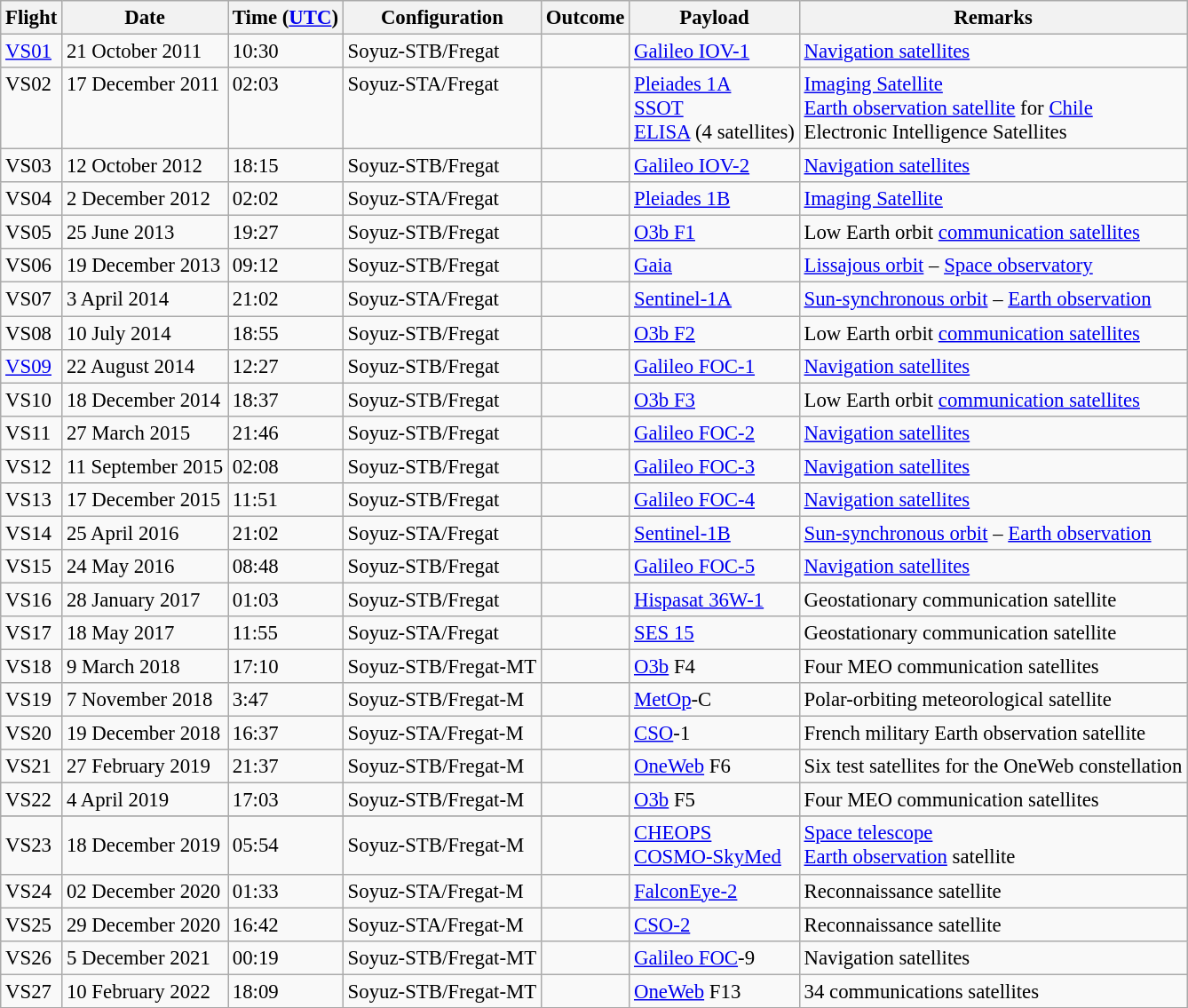<table class="wikitable" style="font-size: 95%;">
<tr>
<th>Flight</th>
<th>Date</th>
<th>Time (<a href='#'>UTC</a>)</th>
<th>Configuration</th>
<th>Outcome</th>
<th>Payload</th>
<th>Remarks</th>
</tr>
<tr>
<td><a href='#'>VS01</a></td>
<td>21 October 2011</td>
<td>10:30</td>
<td>Soyuz-STB/Fregat</td>
<td></td>
<td><a href='#'>Galileo IOV-1</a></td>
<td><a href='#'>Navigation satellites</a></td>
</tr>
<tr valign="top">
<td>VS02</td>
<td>17 December 2011</td>
<td>02:03</td>
<td>Soyuz-STA/Fregat</td>
<td></td>
<td><a href='#'>Pleiades 1A</a><br> <a href='#'>SSOT</a><br> <a href='#'>ELISA</a> (4 satellites)</td>
<td><a href='#'>Imaging Satellite</a><br> <a href='#'>Earth observation satellite</a> for <a href='#'>Chile</a><br> Electronic Intelligence Satellites</td>
</tr>
<tr valign="top">
<td>VS03</td>
<td>12 October 2012</td>
<td>18:15</td>
<td>Soyuz-STB/Fregat</td>
<td></td>
<td><a href='#'>Galileo IOV-2</a></td>
<td><a href='#'>Navigation satellites</a></td>
</tr>
<tr>
<td>VS04</td>
<td>2 December 2012</td>
<td>02:02</td>
<td>Soyuz-STA/Fregat</td>
<td></td>
<td><a href='#'>Pleiades 1B</a></td>
<td><a href='#'>Imaging Satellite</a></td>
</tr>
<tr>
<td>VS05</td>
<td>25 June 2013</td>
<td>19:27</td>
<td>Soyuz-STB/Fregat</td>
<td></td>
<td><a href='#'>O3b F1</a></td>
<td>Low Earth orbit <a href='#'>communication satellites</a></td>
</tr>
<tr>
<td>VS06</td>
<td>19 December 2013</td>
<td>09:12</td>
<td>Soyuz-STB/Fregat</td>
<td></td>
<td><a href='#'>Gaia</a></td>
<td><a href='#'>Lissajous orbit</a> – <a href='#'>Space observatory</a></td>
</tr>
<tr>
<td>VS07</td>
<td>3 April 2014</td>
<td>21:02</td>
<td>Soyuz-STA/Fregat</td>
<td></td>
<td><a href='#'>Sentinel-1A</a></td>
<td><a href='#'>Sun-synchronous orbit</a> – <a href='#'>Earth observation</a></td>
</tr>
<tr>
<td>VS08</td>
<td>10 July 2014</td>
<td>18:55</td>
<td>Soyuz-STB/Fregat</td>
<td></td>
<td><a href='#'>O3b F2</a></td>
<td>Low Earth orbit <a href='#'>communication satellites</a></td>
</tr>
<tr>
<td><a href='#'>VS09</a></td>
<td>22 August 2014</td>
<td>12:27</td>
<td>Soyuz-STB/Fregat</td>
<td></td>
<td><a href='#'>Galileo FOC-1</a></td>
<td><a href='#'>Navigation satellites</a></td>
</tr>
<tr>
<td>VS10</td>
<td>18 December 2014</td>
<td>18:37</td>
<td>Soyuz-STB/Fregat</td>
<td></td>
<td><a href='#'>O3b F3</a></td>
<td>Low Earth orbit <a href='#'>communication satellites</a></td>
</tr>
<tr>
<td>VS11</td>
<td>27 March 2015</td>
<td>21:46</td>
<td>Soyuz-STB/Fregat</td>
<td></td>
<td><a href='#'>Galileo FOC-2</a></td>
<td><a href='#'>Navigation satellites</a></td>
</tr>
<tr>
<td>VS12</td>
<td>11 September 2015</td>
<td>02:08</td>
<td>Soyuz-STB/Fregat</td>
<td></td>
<td><a href='#'>Galileo FOC-3</a></td>
<td><a href='#'>Navigation satellites</a></td>
</tr>
<tr>
<td>VS13</td>
<td>17 December 2015</td>
<td>11:51</td>
<td>Soyuz-STB/Fregat</td>
<td></td>
<td><a href='#'>Galileo FOC-4</a></td>
<td><a href='#'>Navigation satellites</a></td>
</tr>
<tr>
<td>VS14</td>
<td>25 April 2016</td>
<td>21:02</td>
<td>Soyuz-STA/Fregat</td>
<td></td>
<td><a href='#'>Sentinel-1B</a></td>
<td><a href='#'>Sun-synchronous orbit</a> – <a href='#'>Earth observation</a></td>
</tr>
<tr>
<td>VS15</td>
<td>24 May 2016</td>
<td>08:48</td>
<td>Soyuz-STB/Fregat</td>
<td></td>
<td><a href='#'>Galileo FOC-5</a></td>
<td><a href='#'>Navigation satellites</a></td>
</tr>
<tr>
<td>VS16</td>
<td>28 January 2017</td>
<td>01:03</td>
<td>Soyuz-STB/Fregat</td>
<td></td>
<td><a href='#'>Hispasat 36W-1</a></td>
<td>Geostationary communication satellite</td>
</tr>
<tr>
<td>VS17</td>
<td>18 May 2017</td>
<td>11:55</td>
<td>Soyuz-STA/Fregat</td>
<td></td>
<td><a href='#'>SES 15</a></td>
<td>Geostationary communication satellite</td>
</tr>
<tr>
<td>VS18</td>
<td>9 March 2018</td>
<td>17:10</td>
<td>Soyuz-STB/Fregat-MT</td>
<td></td>
<td><a href='#'>O3b</a> F4</td>
<td>Four MEO communication satellites</td>
</tr>
<tr>
<td>VS19</td>
<td>7 November 2018</td>
<td>3:47</td>
<td>Soyuz-STB/Fregat-M</td>
<td></td>
<td><a href='#'>MetOp</a>-C</td>
<td>Polar-orbiting meteorological satellite</td>
</tr>
<tr>
<td>VS20</td>
<td>19 December 2018</td>
<td>16:37</td>
<td>Soyuz-STA/Fregat-M</td>
<td></td>
<td><a href='#'>CSO</a>-1</td>
<td>French military Earth observation satellite</td>
</tr>
<tr>
<td>VS21</td>
<td>27 February 2019</td>
<td>21:37</td>
<td>Soyuz-STB/Fregat-M</td>
<td></td>
<td><a href='#'>OneWeb</a> F6</td>
<td>Six test satellites for the OneWeb constellation</td>
</tr>
<tr>
<td>VS22</td>
<td>4 April 2019</td>
<td>17:03</td>
<td>Soyuz-STB/Fregat-M</td>
<td></td>
<td><a href='#'>O3b</a> F5</td>
<td>Four MEO communication satellites</td>
</tr>
<tr>
</tr>
<tr>
<td>VS23</td>
<td>18 December 2019</td>
<td>05:54</td>
<td>Soyuz-STB/Fregat-M</td>
<td></td>
<td><a href='#'>CHEOPS</a><br> <a href='#'>COSMO-SkyMed</a></td>
<td><a href='#'>Space telescope</a> <br> <a href='#'>Earth observation</a> satellite</td>
</tr>
<tr>
<td>VS24</td>
<td>02 December 2020</td>
<td>01:33</td>
<td>Soyuz-STA/Fregat-M</td>
<td></td>
<td><a href='#'>FalconEye-2</a></td>
<td>Reconnaissance satellite</td>
</tr>
<tr>
<td>VS25</td>
<td>29 December 2020</td>
<td>16:42</td>
<td>Soyuz-STA/Fregat-M</td>
<td></td>
<td><a href='#'>CSO-2</a></td>
<td>Reconnaissance satellite</td>
</tr>
<tr>
<td>VS26</td>
<td>5 December 2021</td>
<td>00:19</td>
<td>Soyuz-STB/Fregat-MT</td>
<td></td>
<td><a href='#'>Galileo FOC</a>-9</td>
<td>Navigation satellites</td>
</tr>
<tr>
<td>VS27</td>
<td>10 February 2022</td>
<td>18:09</td>
<td>Soyuz-STB/Fregat-MT</td>
<td></td>
<td><a href='#'>OneWeb</a> F13</td>
<td>34 communications satellites</td>
</tr>
<tr>
</tr>
</table>
